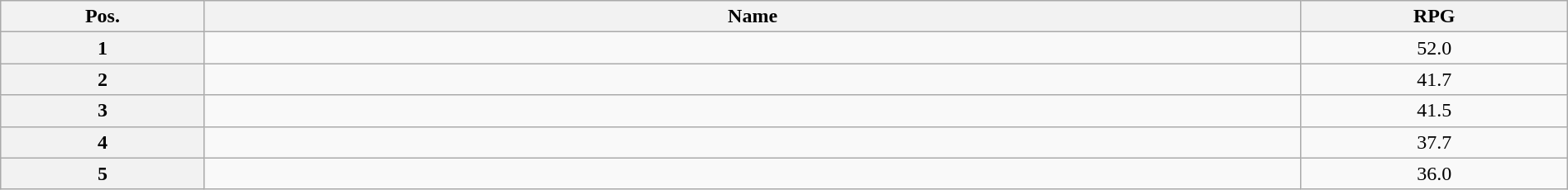<table class=wikitable width=100% style="text-align:center;">
<tr>
<th width="13%">Pos.</th>
<th width="70%">Name</th>
<th width="17%">RPG</th>
</tr>
<tr>
<th>1</th>
<td align=left></td>
<td>52.0</td>
</tr>
<tr>
<th>2</th>
<td align=left></td>
<td>41.7</td>
</tr>
<tr>
<th>3</th>
<td align=left></td>
<td>41.5</td>
</tr>
<tr>
<th>4</th>
<td align=left></td>
<td>37.7</td>
</tr>
<tr>
<th>5</th>
<td align=left></td>
<td>36.0</td>
</tr>
</table>
